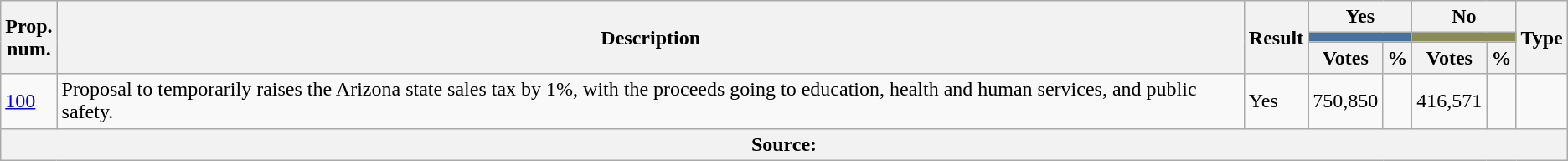<table class="wikitable sortable">
<tr>
<th rowspan="3">Prop.<br>num.</th>
<th rowspan="3">Description</th>
<th rowspan="3">Result</th>
<th colspan="2">Yes</th>
<th colspan="2">No</th>
<th rowspan="3">Type</th>
</tr>
<tr>
<th colspan="2" style= "background: #47729E;";></th>
<th colspan="2" style="background: #8B8B54;";></th>
</tr>
<tr>
<th>Votes</th>
<th>%</th>
<th>Votes</th>
<th>%</th>
</tr>
<tr>
<td><a href='#'>100</a></td>
<td>Proposal to temporarily raises the Arizona state sales tax by 1%, with the proceeds going to education, health and human services, and public safety.</td>
<td> Yes</td>
<td>750,850</td>
<td></td>
<td>416,571</td>
<td></td>
<td></td>
</tr>
<tr>
<th colspan="8">Source:</th>
</tr>
</table>
